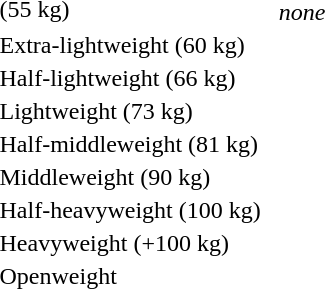<table>
<tr>
<td rowspan=2>(55 kg)<br></td>
<td rowspan=2></td>
<td rowspan=2></td>
<td></td>
</tr>
<tr>
<td><em>none</em></td>
</tr>
<tr>
<td rowspan=2>Extra-lightweight (60 kg)<br></td>
<td rowspan=2></td>
<td rowspan=2></td>
<td></td>
</tr>
<tr>
<td></td>
</tr>
<tr>
<td rowspan=2>Half-lightweight (66 kg)<br></td>
<td rowspan=2></td>
<td rowspan=2></td>
<td></td>
</tr>
<tr>
<td></td>
</tr>
<tr>
<td rowspan=2>Lightweight (73 kg)<br></td>
<td rowspan=2></td>
<td rowspan=2></td>
<td></td>
</tr>
<tr>
<td></td>
</tr>
<tr>
<td rowspan=2>Half-middleweight (81 kg)<br></td>
<td rowspan=2></td>
<td rowspan=2></td>
<td></td>
</tr>
<tr>
<td></td>
</tr>
<tr>
<td rowspan=2>Middleweight (90 kg)<br></td>
<td rowspan=2></td>
<td rowspan=2></td>
<td></td>
</tr>
<tr>
<td></td>
</tr>
<tr>
<td rowspan=2>Half-heavyweight (100 kg)<br></td>
<td rowspan=2></td>
<td rowspan=2></td>
<td></td>
</tr>
<tr>
<td></td>
</tr>
<tr>
<td rowspan=2>Heavyweight (+100 kg)<br></td>
<td rowspan=2></td>
<td rowspan=2></td>
<td></td>
</tr>
<tr>
<td></td>
</tr>
<tr>
<td rowspan=2>Openweight<br></td>
<td rowspan=2></td>
<td rowspan=2></td>
<td></td>
</tr>
<tr>
<td></td>
</tr>
</table>
